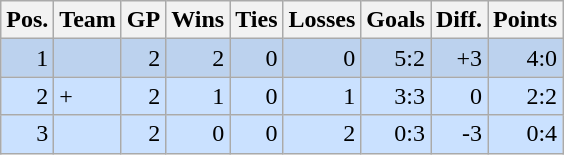<table class="wikitable">
<tr>
<th>Pos.</th>
<th>Team</th>
<th>GP</th>
<th>Wins</th>
<th>Ties</th>
<th>Losses</th>
<th>Goals</th>
<th>Diff.</th>
<th>Points</th>
</tr>
<tr bgcolor="#BCD2EE" align="right">
<td>1</td>
<td align="left"></td>
<td>2</td>
<td>2</td>
<td>0</td>
<td>0</td>
<td>5:2</td>
<td>+3</td>
<td>4:0</td>
</tr>
<tr bgcolor="#CAE1FF" align="right">
<td>2</td>
<td align="left"> +</td>
<td>2</td>
<td>1</td>
<td>0</td>
<td>1</td>
<td>3:3</td>
<td>0</td>
<td>2:2</td>
</tr>
<tr bgcolor="#CAE1FF" align="right">
<td>3</td>
<td align="left"></td>
<td>2</td>
<td>0</td>
<td>0</td>
<td>2</td>
<td>0:3</td>
<td>-3</td>
<td>0:4</td>
</tr>
</table>
